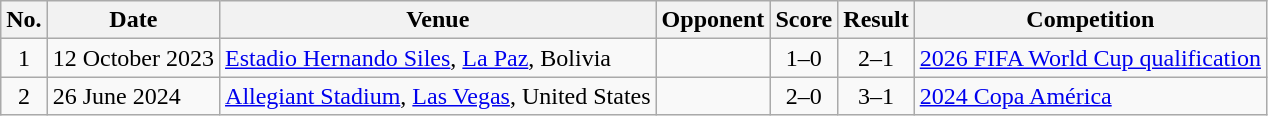<table class="wikitable sortable">
<tr>
<th scope="col">No.</th>
<th scope="col">Date</th>
<th scope="col">Venue</th>
<th scope="col">Opponent</th>
<th scope="col">Score</th>
<th scope="col">Result</th>
<th scope="col">Competition</th>
</tr>
<tr>
<td align="center">1</td>
<td>12 October 2023</td>
<td><a href='#'>Estadio Hernando Siles</a>, <a href='#'>La Paz</a>, Bolivia</td>
<td></td>
<td align="center">1–0</td>
<td align="center">2–1</td>
<td><a href='#'>2026 FIFA World Cup qualification</a></td>
</tr>
<tr>
<td align="center">2</td>
<td>26 June 2024</td>
<td><a href='#'>Allegiant Stadium</a>, <a href='#'>Las Vegas</a>, United States</td>
<td></td>
<td align="center">2–0</td>
<td align="center">3–1</td>
<td><a href='#'>2024 Copa América</a></td>
</tr>
</table>
